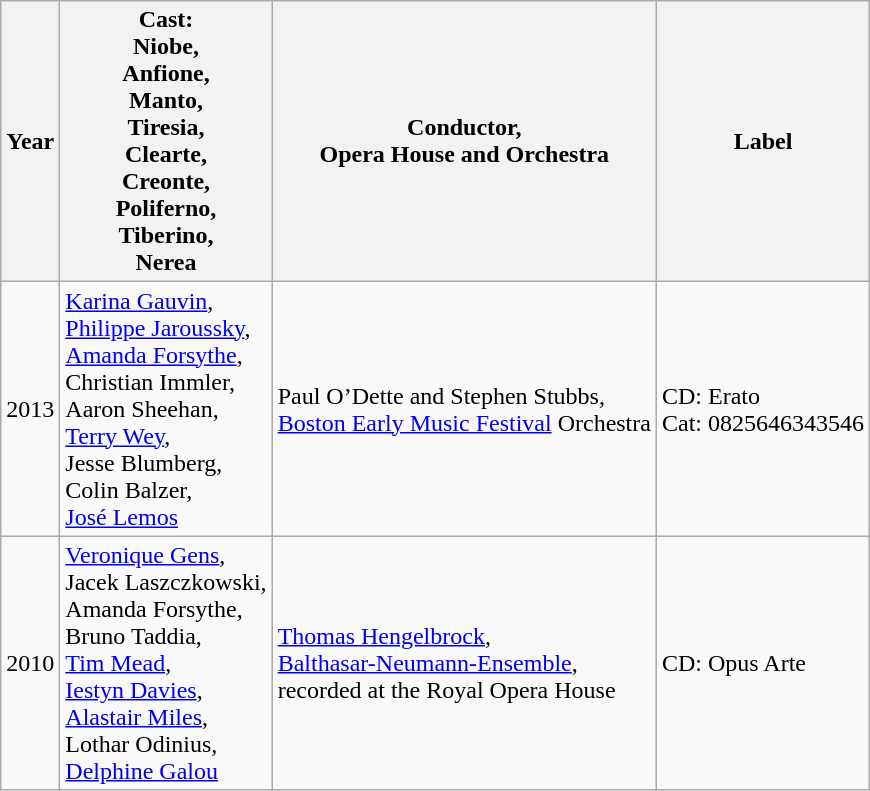<table class="wikitable">
<tr>
<th>Year</th>
<th>Cast:<br>Niobe,<br>Anfione,<br>Manto,<br>Tiresia,<br>Clearte,<br>Creonte,<br>Poliferno,<br>Tiberino,<br>Nerea</th>
<th>Conductor,<br>Opera House and Orchestra</th>
<th>Label</th>
</tr>
<tr>
<td>2013</td>
<td><a href='#'>Karina Gauvin</a>,<br><a href='#'>Philippe Jaroussky</a>,<br><a href='#'>Amanda Forsythe</a>,<br>Christian Immler,<br>Aaron Sheehan,<br><a href='#'>Terry Wey</a>,<br>Jesse Blumberg,<br>Colin Balzer,<br><a href='#'>José Lemos</a></td>
<td>Paul O’Dette and Stephen Stubbs,<br><a href='#'>Boston Early Music Festival</a> Orchestra</td>
<td>CD: Erato<br>Cat: 0825646343546</td>
</tr>
<tr>
<td>2010</td>
<td><a href='#'>Veronique Gens</a>,<br>Jacek Laszczkowski,<br>Amanda Forsythe,<br>Bruno Taddia,<br><a href='#'>Tim Mead</a>,<br><a href='#'>Iestyn Davies</a>,<br><a href='#'>Alastair Miles</a>,<br>Lothar Odinius,<br><a href='#'>Delphine Galou</a></td>
<td><a href='#'>Thomas Hengelbrock</a>,<br><a href='#'>Balthasar-Neumann-Ensemble</a>,<br>recorded at the Royal Opera House</td>
<td>CD: Opus Arte</td>
</tr>
</table>
